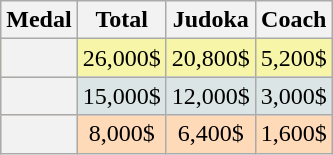<table class=wikitable style="text-align:center;">
<tr>
<th>Medal</th>
<th>Total</th>
<th>Judoka</th>
<th>Coach</th>
</tr>
<tr bgcolor=F7F6A8>
<th></th>
<td>26,000$</td>
<td>20,800$</td>
<td>5,200$</td>
</tr>
<tr bgcolor=DCE5E5>
<th></th>
<td>15,000$</td>
<td>12,000$</td>
<td>3,000$</td>
</tr>
<tr bgcolor=FFDAB9>
<th></th>
<td>8,000$</td>
<td>6,400$</td>
<td>1,600$</td>
</tr>
</table>
